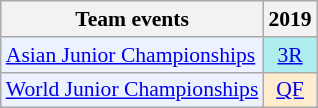<table style='font-size: 90%; text-align:center;' class='wikitable'>
<tr>
<th>Team events</th>
<th>2019</th>
</tr>
<tr>
<td bgcolor="#ECF2FF"; align="left"><a href='#'>Asian Junior Championships</a></td>
<td bgcolor=AFEEEE><a href='#'>3R</a></td>
</tr>
<tr>
<td bgcolor="#ECF2FF"; align="left"><a href='#'>World Junior Championships</a></td>
<td bgcolor=FFEBCD><a href='#'>QF</a></td>
</tr>
</table>
